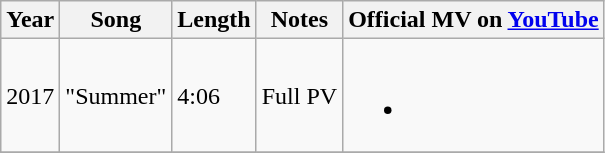<table class="wikitable">
<tr>
<th>Year</th>
<th>Song</th>
<th>Length</th>
<th>Notes</th>
<th>Official MV on <a href='#'>YouTube</a></th>
</tr>
<tr>
<td rowspan="1">2017</td>
<td>"Summer"</td>
<td>4:06</td>
<td>Full PV</td>
<td><br><ul><li></li></ul></td>
</tr>
<tr>
</tr>
</table>
